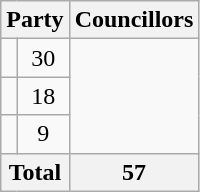<table class="wikitable">
<tr>
<th colspan=2>Party</th>
<th>Councillors</th>
</tr>
<tr>
<td></td>
<td align=center>30</td>
</tr>
<tr>
<td></td>
<td align=center>18</td>
</tr>
<tr>
<td></td>
<td align=center>9</td>
</tr>
<tr>
<th colspan=2>Total</th>
<th align=center>57</th>
</tr>
</table>
